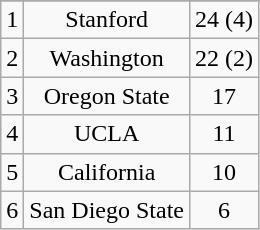<table class="wikitable" style="display: inline-table;">
<tr align="center">
</tr>
<tr align="center">
<td>1</td>
<td>Stanford</td>
<td>24 (4)</td>
</tr>
<tr align="center">
<td>2</td>
<td>Washington</td>
<td>22 (2)</td>
</tr>
<tr align="center">
<td>3</td>
<td>Oregon State</td>
<td>17</td>
</tr>
<tr align="center">
<td>4</td>
<td>UCLA</td>
<td>11</td>
</tr>
<tr align="center">
<td>5</td>
<td>California</td>
<td>10</td>
</tr>
<tr align="center">
<td>6</td>
<td>San Diego State</td>
<td>6</td>
</tr>
</table>
